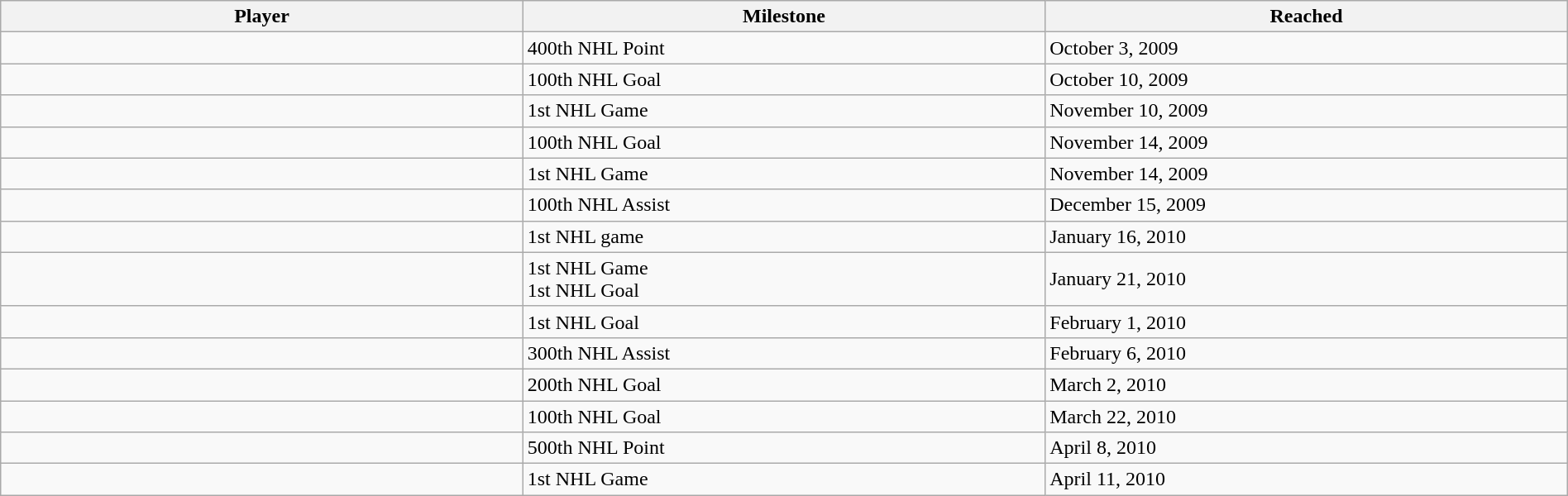<table class="wikitable sortable" style="width:100%;">
<tr align=center>
<th style="width:33%;">Player</th>
<th style="width:33%;">Milestone</th>
<th style="width:33%;" data-sort-type="date">Reached</th>
</tr>
<tr>
<td></td>
<td>400th NHL Point</td>
<td>October 3, 2009</td>
</tr>
<tr>
<td></td>
<td>100th NHL Goal</td>
<td>October 10, 2009</td>
</tr>
<tr>
<td></td>
<td>1st NHL Game</td>
<td>November 10, 2009</td>
</tr>
<tr>
<td></td>
<td>100th NHL Goal</td>
<td>November 14, 2009</td>
</tr>
<tr>
<td></td>
<td>1st NHL Game</td>
<td>November 14, 2009</td>
</tr>
<tr>
<td></td>
<td>100th NHL Assist</td>
<td>December 15, 2009</td>
</tr>
<tr>
<td></td>
<td>1st NHL game</td>
<td>January 16, 2010</td>
</tr>
<tr>
<td></td>
<td>1st NHL Game <br>1st NHL Goal</td>
<td>January 21, 2010</td>
</tr>
<tr>
<td></td>
<td>1st NHL Goal</td>
<td>February 1, 2010</td>
</tr>
<tr>
<td></td>
<td>300th NHL Assist</td>
<td>February 6, 2010</td>
</tr>
<tr>
<td></td>
<td>200th NHL Goal</td>
<td>March 2, 2010</td>
</tr>
<tr>
<td></td>
<td>100th NHL Goal</td>
<td>March 22, 2010</td>
</tr>
<tr>
<td></td>
<td>500th NHL Point</td>
<td>April 8, 2010</td>
</tr>
<tr>
<td></td>
<td>1st NHL Game</td>
<td>April 11, 2010</td>
</tr>
</table>
